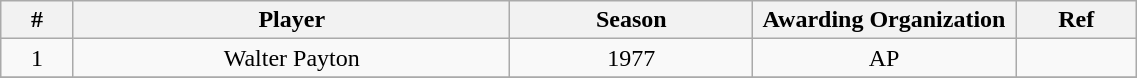<table class="wikitable" style="text-align:center" width="60%">
<tr>
<th scope="col" width=3%>#</th>
<th scope="col" width=18%>Player</th>
<th scope="col" width=10%>Season</th>
<th scope="col" width=9% class="unsortable">Awarding Organization</th>
<th scope="col" width=5% class="unsortable">Ref</th>
</tr>
<tr>
<td>1</td>
<td>Walter Payton</td>
<td align="center">1977</td>
<td align="center">AP</td>
<td></td>
</tr>
<tr>
</tr>
</table>
